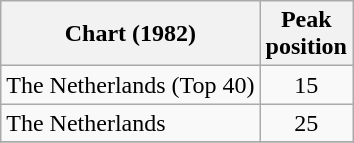<table class="wikitable">
<tr>
<th align="left">Chart (1982)</th>
<th align="center">Peak<br>position</th>
</tr>
<tr>
<td align="left">The Netherlands (Top 40)</td>
<td align="center">15</td>
</tr>
<tr>
<td align="left">The Netherlands</td>
<td align="center">25</td>
</tr>
<tr>
</tr>
</table>
